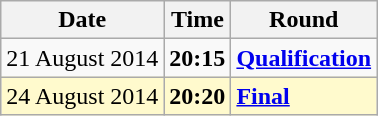<table class="wikitable">
<tr>
<th>Date</th>
<th>Time</th>
<th>Round</th>
</tr>
<tr>
<td>21 August 2014</td>
<td><strong>20:15</strong></td>
<td><strong><a href='#'>Qualification</a></strong></td>
</tr>
<tr style=background:lemonchiffon>
<td>24 August 2014</td>
<td><strong>20:20</strong></td>
<td><strong><a href='#'>Final</a></strong></td>
</tr>
</table>
